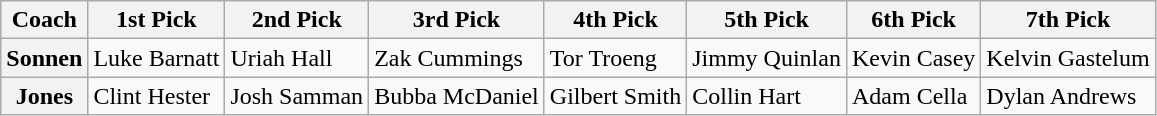<table class="wikitable">
<tr>
<th>Coach</th>
<th>1st Pick</th>
<th>2nd Pick</th>
<th>3rd Pick</th>
<th>4th Pick</th>
<th>5th Pick</th>
<th>6th Pick</th>
<th>7th Pick</th>
</tr>
<tr>
<th>Sonnen</th>
<td>Luke Barnatt</td>
<td>Uriah Hall</td>
<td>Zak Cummings</td>
<td>Tor Troeng</td>
<td>Jimmy Quinlan</td>
<td>Kevin Casey</td>
<td>Kelvin Gastelum</td>
</tr>
<tr>
<th>Jones</th>
<td>Clint Hester</td>
<td>Josh Samman</td>
<td>Bubba McDaniel</td>
<td>Gilbert Smith</td>
<td>Collin Hart</td>
<td>Adam Cella</td>
<td>Dylan Andrews</td>
</tr>
</table>
